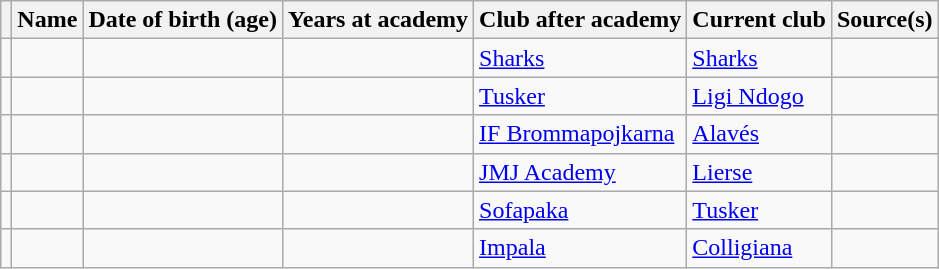<table class="wikitable sortable">
<tr>
<th></th>
<th>Name</th>
<th>Date of birth (age)</th>
<th>Years at academy</th>
<th>Club after academy</th>
<th>Current club</th>
<th>Source(s)</th>
</tr>
<tr>
<td align="center"></td>
<td></td>
<td></td>
<td></td>
<td> <a href='#'>Sharks</a></td>
<td> <a href='#'>Sharks</a></td>
<td></td>
</tr>
<tr>
<td align="center"></td>
<td></td>
<td></td>
<td></td>
<td> <a href='#'>Tusker</a></td>
<td> <a href='#'>Ligi Ndogo</a></td>
<td></td>
</tr>
<tr>
<td align="center"></td>
<td></td>
<td></td>
<td></td>
<td> <a href='#'>IF Brommapojkarna</a></td>
<td> <a href='#'>Alavés</a></td>
<td></td>
</tr>
<tr>
<td align="center"></td>
<td></td>
<td></td>
<td></td>
<td> <a href='#'>JMJ Academy</a></td>
<td> <a href='#'>Lierse</a></td>
<td></td>
</tr>
<tr>
<td align="center"></td>
<td></td>
<td></td>
<td></td>
<td> <a href='#'>Sofapaka</a></td>
<td> <a href='#'>Tusker</a></td>
<td></td>
</tr>
<tr>
<td align="center"></td>
<td></td>
<td></td>
<td></td>
<td> <a href='#'>Impala</a></td>
<td> <a href='#'>Colligiana</a></td>
<td></td>
</tr>
</table>
